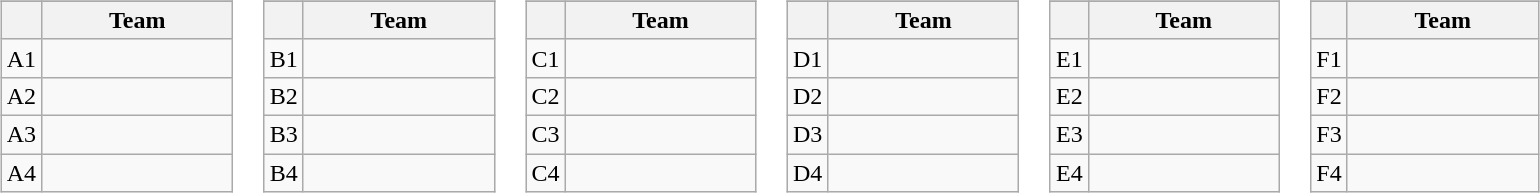<table>
<tr valign=top>
<td><br><table class="wikitable">
<tr>
</tr>
<tr>
<th></th>
<th width=120>Team</th>
</tr>
<tr>
<td align=center>A1</td>
<td></td>
</tr>
<tr>
<td align=center>A2</td>
<td></td>
</tr>
<tr>
<td align=center>A3</td>
<td></td>
</tr>
<tr>
<td align=center>A4</td>
<td></td>
</tr>
</table>
</td>
<td><br><table class="wikitable">
<tr>
</tr>
<tr>
<th></th>
<th width=120>Team</th>
</tr>
<tr>
<td align=center>B1</td>
<td></td>
</tr>
<tr>
<td align=center>B2</td>
<td></td>
</tr>
<tr>
<td align=center>B3</td>
<td></td>
</tr>
<tr>
<td align=center>B4</td>
<td></td>
</tr>
</table>
</td>
<td><br><table class="wikitable">
<tr>
</tr>
<tr>
<th></th>
<th width=120>Team</th>
</tr>
<tr>
<td align=center>C1</td>
<td></td>
</tr>
<tr>
<td align=center>C2</td>
<td></td>
</tr>
<tr>
<td align=center>C3</td>
<td></td>
</tr>
<tr>
<td align=center>C4</td>
<td></td>
</tr>
</table>
</td>
<td><br><table class="wikitable">
<tr>
</tr>
<tr>
<th></th>
<th width=120>Team</th>
</tr>
<tr>
<td align=center>D1</td>
<td></td>
</tr>
<tr>
<td align=center>D2</td>
<td></td>
</tr>
<tr>
<td align=center>D3</td>
<td></td>
</tr>
<tr>
<td align=center>D4</td>
<td></td>
</tr>
</table>
</td>
<td><br><table class="wikitable">
<tr>
</tr>
<tr>
<th></th>
<th width=120>Team</th>
</tr>
<tr>
<td align=center>E1</td>
<td></td>
</tr>
<tr>
<td align=center>E2</td>
<td></td>
</tr>
<tr>
<td align=center>E3</td>
<td></td>
</tr>
<tr>
<td align=center>E4</td>
<td></td>
</tr>
</table>
</td>
<td><br><table class="wikitable">
<tr>
</tr>
<tr>
<th></th>
<th width=120>Team</th>
</tr>
<tr>
<td align=center>F1</td>
<td></td>
</tr>
<tr>
<td align=center>F2</td>
<td></td>
</tr>
<tr>
<td align=center>F3</td>
<td></td>
</tr>
<tr>
<td align=center>F4</td>
<td></td>
</tr>
</table>
</td>
</tr>
</table>
